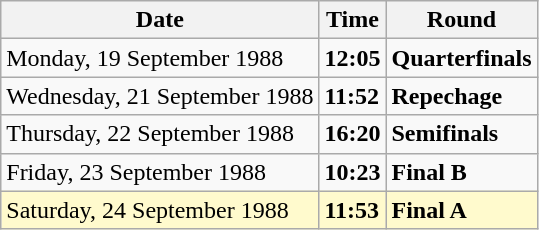<table class="wikitable">
<tr>
<th>Date</th>
<th>Time</th>
<th>Round</th>
</tr>
<tr>
<td>Monday, 19 September 1988</td>
<td><strong>12:05</strong></td>
<td><strong>Quarterfinals</strong></td>
</tr>
<tr>
<td>Wednesday, 21 September 1988</td>
<td><strong>11:52</strong></td>
<td><strong>Repechage</strong></td>
</tr>
<tr>
<td>Thursday, 22 September 1988</td>
<td><strong>16:20</strong></td>
<td><strong>Semifinals</strong></td>
</tr>
<tr>
<td>Friday, 23 September 1988</td>
<td><strong>10:23</strong></td>
<td><strong>Final B</strong></td>
</tr>
<tr style=background:lemonchiffon>
<td>Saturday, 24 September 1988</td>
<td><strong>11:53</strong></td>
<td><strong>Final A</strong></td>
</tr>
</table>
